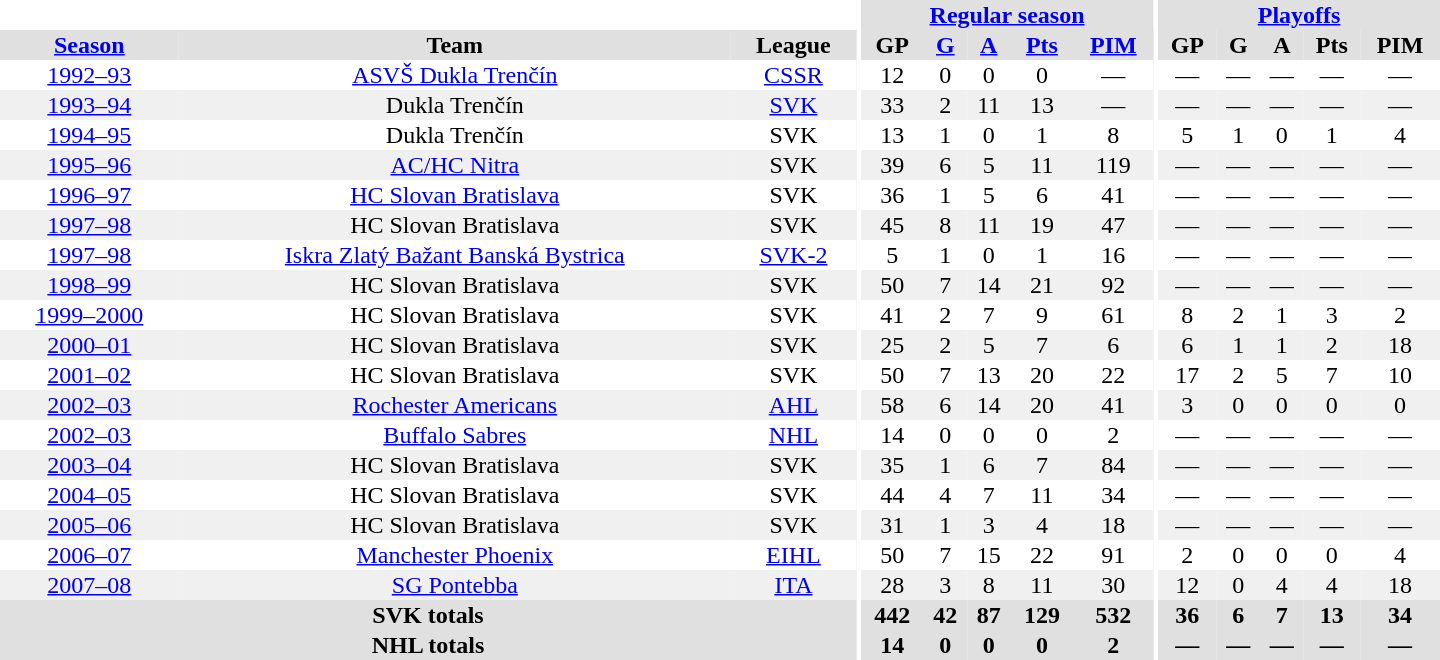<table border="0" cellpadding="1" cellspacing="0" style="text-align:center; width:60em">
<tr bgcolor="#e0e0e0">
<th colspan="3" bgcolor="#ffffff"></th>
<th rowspan="100" bgcolor="#ffffff"></th>
<th colspan="5"><a href='#'>Regular season</a></th>
<th rowspan="100" bgcolor="#ffffff"></th>
<th colspan="5"><a href='#'>Playoffs</a></th>
</tr>
<tr bgcolor="#e0e0e0">
<th><a href='#'>Season</a></th>
<th>Team</th>
<th>League</th>
<th>GP</th>
<th><a href='#'>G</a></th>
<th><a href='#'>A</a></th>
<th><a href='#'>Pts</a></th>
<th><a href='#'>PIM</a></th>
<th>GP</th>
<th>G</th>
<th>A</th>
<th>Pts</th>
<th>PIM</th>
</tr>
<tr>
<td><a href='#'>1992–93</a></td>
<td><a href='#'>ASVŠ Dukla Trenčín</a></td>
<td><a href='#'>CSSR</a></td>
<td>12</td>
<td>0</td>
<td>0</td>
<td>0</td>
<td>—</td>
<td>—</td>
<td>—</td>
<td>—</td>
<td>—</td>
<td>—</td>
</tr>
<tr bgcolor="#f0f0f0">
<td><a href='#'>1993–94</a></td>
<td>Dukla Trenčín</td>
<td><a href='#'>SVK</a></td>
<td>33</td>
<td>2</td>
<td>11</td>
<td>13</td>
<td>—</td>
<td>—</td>
<td>—</td>
<td>—</td>
<td>—</td>
<td>—</td>
</tr>
<tr>
<td><a href='#'>1994–95</a></td>
<td>Dukla Trenčín</td>
<td>SVK</td>
<td>13</td>
<td>1</td>
<td>0</td>
<td>1</td>
<td>8</td>
<td>5</td>
<td>1</td>
<td>0</td>
<td>1</td>
<td>4</td>
</tr>
<tr bgcolor="#f0f0f0">
<td><a href='#'>1995–96</a></td>
<td><a href='#'>AC/HC Nitra</a></td>
<td>SVK</td>
<td>39</td>
<td>6</td>
<td>5</td>
<td>11</td>
<td>119</td>
<td>—</td>
<td>—</td>
<td>—</td>
<td>—</td>
<td>—</td>
</tr>
<tr>
<td><a href='#'>1996–97</a></td>
<td><a href='#'>HC Slovan Bratislava</a></td>
<td>SVK</td>
<td>36</td>
<td>1</td>
<td>5</td>
<td>6</td>
<td>41</td>
<td>—</td>
<td>—</td>
<td>—</td>
<td>—</td>
<td>—</td>
</tr>
<tr bgcolor="#f0f0f0">
<td><a href='#'>1997–98</a></td>
<td>HC Slovan Bratislava</td>
<td>SVK</td>
<td>45</td>
<td>8</td>
<td>11</td>
<td>19</td>
<td>47</td>
<td>—</td>
<td>—</td>
<td>—</td>
<td>—</td>
<td>—</td>
</tr>
<tr>
<td><a href='#'>1997–98</a></td>
<td><a href='#'>Iskra Zlatý Bažant Banská Bystrica</a></td>
<td><a href='#'>SVK-2</a></td>
<td>5</td>
<td>1</td>
<td>0</td>
<td>1</td>
<td>16</td>
<td>—</td>
<td>—</td>
<td>—</td>
<td>—</td>
<td>—</td>
</tr>
<tr bgcolor="#f0f0f0">
<td><a href='#'>1998–99</a></td>
<td>HC Slovan Bratislava</td>
<td>SVK</td>
<td>50</td>
<td>7</td>
<td>14</td>
<td>21</td>
<td>92</td>
<td>—</td>
<td>—</td>
<td>—</td>
<td>—</td>
<td>—</td>
</tr>
<tr>
<td><a href='#'>1999–2000</a></td>
<td>HC Slovan Bratislava</td>
<td>SVK</td>
<td>41</td>
<td>2</td>
<td>7</td>
<td>9</td>
<td>61</td>
<td>8</td>
<td>2</td>
<td>1</td>
<td>3</td>
<td>2</td>
</tr>
<tr bgcolor="#f0f0f0">
<td><a href='#'>2000–01</a></td>
<td>HC Slovan Bratislava</td>
<td>SVK</td>
<td>25</td>
<td>2</td>
<td>5</td>
<td>7</td>
<td>6</td>
<td>6</td>
<td>1</td>
<td>1</td>
<td>2</td>
<td>18</td>
</tr>
<tr>
<td><a href='#'>2001–02</a></td>
<td>HC Slovan Bratislava</td>
<td>SVK</td>
<td>50</td>
<td>7</td>
<td>13</td>
<td>20</td>
<td>22</td>
<td>17</td>
<td>2</td>
<td>5</td>
<td>7</td>
<td>10</td>
</tr>
<tr bgcolor="#f0f0f0">
<td><a href='#'>2002–03</a></td>
<td><a href='#'>Rochester Americans</a></td>
<td><a href='#'>AHL</a></td>
<td>58</td>
<td>6</td>
<td>14</td>
<td>20</td>
<td>41</td>
<td>3</td>
<td>0</td>
<td>0</td>
<td>0</td>
<td>0</td>
</tr>
<tr>
<td><a href='#'>2002–03</a></td>
<td><a href='#'>Buffalo Sabres</a></td>
<td><a href='#'>NHL</a></td>
<td>14</td>
<td>0</td>
<td>0</td>
<td>0</td>
<td>2</td>
<td>—</td>
<td>—</td>
<td>—</td>
<td>—</td>
<td>—</td>
</tr>
<tr bgcolor="#f0f0f0">
<td><a href='#'>2003–04</a></td>
<td>HC Slovan Bratislava</td>
<td>SVK</td>
<td>35</td>
<td>1</td>
<td>6</td>
<td>7</td>
<td>84</td>
<td>—</td>
<td>—</td>
<td>—</td>
<td>—</td>
<td>—</td>
</tr>
<tr>
<td><a href='#'>2004–05</a></td>
<td>HC Slovan Bratislava</td>
<td>SVK</td>
<td>44</td>
<td>4</td>
<td>7</td>
<td>11</td>
<td>34</td>
<td>—</td>
<td>—</td>
<td>—</td>
<td>—</td>
<td>—</td>
</tr>
<tr bgcolor="#f0f0f0">
<td><a href='#'>2005–06</a></td>
<td>HC Slovan Bratislava</td>
<td>SVK</td>
<td>31</td>
<td>1</td>
<td>3</td>
<td>4</td>
<td>18</td>
<td>—</td>
<td>—</td>
<td>—</td>
<td>—</td>
<td>—</td>
</tr>
<tr>
<td><a href='#'>2006–07</a></td>
<td><a href='#'>Manchester Phoenix</a></td>
<td><a href='#'>EIHL</a></td>
<td>50</td>
<td>7</td>
<td>15</td>
<td>22</td>
<td>91</td>
<td>2</td>
<td>0</td>
<td>0</td>
<td>0</td>
<td>4</td>
</tr>
<tr bgcolor="#f0f0f0">
<td><a href='#'>2007–08</a></td>
<td><a href='#'>SG Pontebba</a></td>
<td><a href='#'>ITA</a></td>
<td>28</td>
<td>3</td>
<td>8</td>
<td>11</td>
<td>30</td>
<td>12</td>
<td>0</td>
<td>4</td>
<td>4</td>
<td>18</td>
</tr>
<tr bgcolor="#e0e0e0">
<th colspan="3">SVK totals</th>
<th>442</th>
<th>42</th>
<th>87</th>
<th>129</th>
<th>532</th>
<th>36</th>
<th>6</th>
<th>7</th>
<th>13</th>
<th>34</th>
</tr>
<tr bgcolor="#e0e0e0">
<th colspan="3">NHL totals</th>
<th>14</th>
<th>0</th>
<th>0</th>
<th>0</th>
<th>2</th>
<th>—</th>
<th>—</th>
<th>—</th>
<th>—</th>
<th>—</th>
</tr>
</table>
